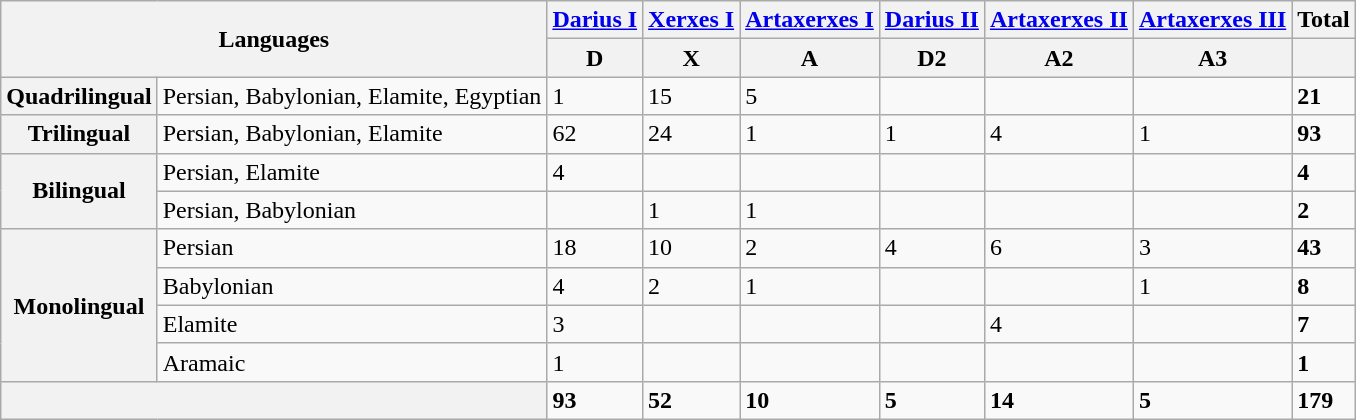<table class="wikitable">
<tr>
<th colspan="2" rowspan="2">Languages</th>
<th><a href='#'>Darius I</a></th>
<th><a href='#'>Xerxes I</a></th>
<th><a href='#'>Artaxerxes I</a></th>
<th><a href='#'>Darius II</a></th>
<th><a href='#'>Artaxerxes II</a></th>
<th><a href='#'>Artaxerxes III</a></th>
<th>Total</th>
</tr>
<tr>
<th>D</th>
<th>X</th>
<th>A</th>
<th>D2</th>
<th>A2</th>
<th>A3</th>
<th></th>
</tr>
<tr>
<th>Quadrilingual</th>
<td>Persian, Babylonian, Elamite, Egyptian</td>
<td>1</td>
<td>15</td>
<td>5</td>
<td></td>
<td></td>
<td></td>
<td><strong>21</strong></td>
</tr>
<tr>
<th>Trilingual</th>
<td>Persian, Babylonian, Elamite</td>
<td>62</td>
<td>24</td>
<td>1</td>
<td>1</td>
<td>4</td>
<td>1</td>
<td><strong>93</strong></td>
</tr>
<tr>
<th rowspan="2">Bilingual</th>
<td>Persian, Elamite</td>
<td>4</td>
<td></td>
<td></td>
<td></td>
<td></td>
<td></td>
<td><strong>4</strong></td>
</tr>
<tr>
<td>Persian, Babylonian</td>
<td></td>
<td>1</td>
<td>1</td>
<td></td>
<td></td>
<td></td>
<td><strong>2</strong></td>
</tr>
<tr>
<th rowspan="4">Monolingual</th>
<td>Persian</td>
<td>18</td>
<td>10</td>
<td>2</td>
<td>4</td>
<td>6</td>
<td>3</td>
<td><strong>43</strong></td>
</tr>
<tr>
<td>Babylonian</td>
<td>4</td>
<td>2</td>
<td>1</td>
<td></td>
<td></td>
<td>1</td>
<td><strong>8</strong></td>
</tr>
<tr>
<td>Elamite</td>
<td>3</td>
<td></td>
<td></td>
<td></td>
<td>4</td>
<td></td>
<td><strong>7</strong></td>
</tr>
<tr>
<td>Aramaic</td>
<td>1</td>
<td></td>
<td></td>
<td></td>
<td></td>
<td></td>
<td><strong>1</strong></td>
</tr>
<tr>
<th colspan="2"></th>
<td><strong>93</strong></td>
<td><strong>52</strong></td>
<td><strong>10</strong></td>
<td><strong>5</strong></td>
<td><strong>14</strong></td>
<td><strong>5</strong></td>
<td><strong>179</strong></td>
</tr>
</table>
